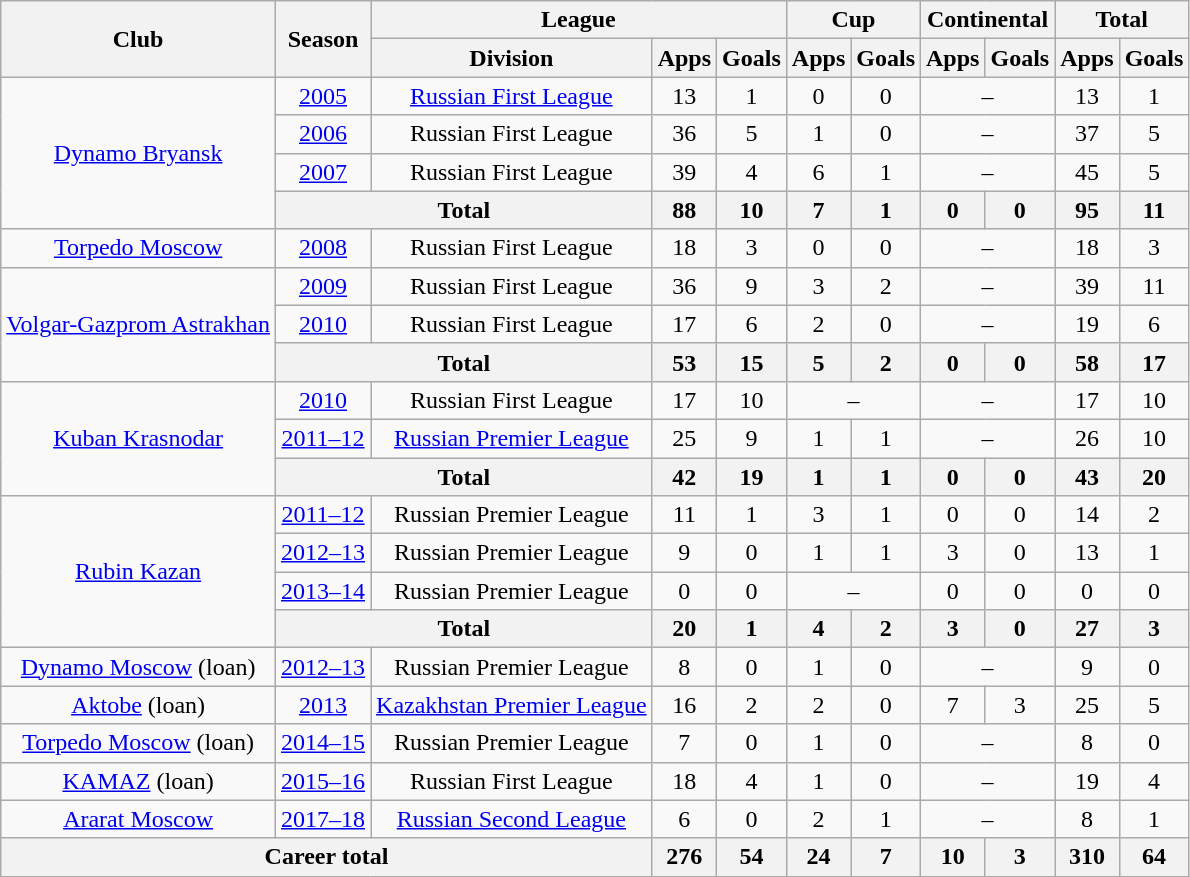<table class="wikitable" style="text-align: center;">
<tr>
<th rowspan=2>Club</th>
<th rowspan=2>Season</th>
<th colspan=3>League</th>
<th colspan=2>Cup</th>
<th colspan=2>Continental</th>
<th colspan=2>Total</th>
</tr>
<tr>
<th>Division</th>
<th>Apps</th>
<th>Goals</th>
<th>Apps</th>
<th>Goals</th>
<th>Apps</th>
<th>Goals</th>
<th>Apps</th>
<th>Goals</th>
</tr>
<tr>
<td rowspan="4"><a href='#'>Dynamo Bryansk</a></td>
<td><a href='#'>2005</a></td>
<td><a href='#'>Russian First League</a></td>
<td>13</td>
<td>1</td>
<td>0</td>
<td>0</td>
<td colspan=2>–</td>
<td>13</td>
<td>1</td>
</tr>
<tr>
<td><a href='#'>2006</a></td>
<td>Russian First League</td>
<td>36</td>
<td>5</td>
<td>1</td>
<td>0</td>
<td colspan=2>–</td>
<td>37</td>
<td>5</td>
</tr>
<tr>
<td><a href='#'>2007</a></td>
<td>Russian First League</td>
<td>39</td>
<td>4</td>
<td>6</td>
<td>1</td>
<td colspan=2>–</td>
<td>45</td>
<td>5</td>
</tr>
<tr>
<th colspan=2>Total</th>
<th>88</th>
<th>10</th>
<th>7</th>
<th>1</th>
<th>0</th>
<th>0</th>
<th>95</th>
<th>11</th>
</tr>
<tr>
<td><a href='#'>Torpedo Moscow</a></td>
<td><a href='#'>2008</a></td>
<td>Russian First League</td>
<td>18</td>
<td>3</td>
<td>0</td>
<td>0</td>
<td colspan=2>–</td>
<td>18</td>
<td>3</td>
</tr>
<tr>
<td rowspan="3"><a href='#'>Volgar-Gazprom Astrakhan</a></td>
<td><a href='#'>2009</a></td>
<td>Russian First League</td>
<td>36</td>
<td>9</td>
<td>3</td>
<td>2</td>
<td colspan=2>–</td>
<td>39</td>
<td>11</td>
</tr>
<tr>
<td><a href='#'>2010</a></td>
<td>Russian First League</td>
<td>17</td>
<td>6</td>
<td>2</td>
<td>0</td>
<td colspan=2>–</td>
<td>19</td>
<td>6</td>
</tr>
<tr>
<th colspan=2>Total</th>
<th>53</th>
<th>15</th>
<th>5</th>
<th>2</th>
<th>0</th>
<th>0</th>
<th>58</th>
<th>17</th>
</tr>
<tr>
<td rowspan="3"><a href='#'>Kuban Krasnodar</a></td>
<td><a href='#'>2010</a></td>
<td>Russian First League</td>
<td>17</td>
<td>10</td>
<td colspan=2>–</td>
<td colspan=2>–</td>
<td>17</td>
<td>10</td>
</tr>
<tr>
<td><a href='#'>2011–12</a></td>
<td><a href='#'>Russian Premier League</a></td>
<td>25</td>
<td>9</td>
<td>1</td>
<td>1</td>
<td colspan=2>–</td>
<td>26</td>
<td>10</td>
</tr>
<tr>
<th colspan=2>Total</th>
<th>42</th>
<th>19</th>
<th>1</th>
<th>1</th>
<th>0</th>
<th>0</th>
<th>43</th>
<th>20</th>
</tr>
<tr>
<td rowspan="4"><a href='#'>Rubin Kazan</a></td>
<td><a href='#'>2011–12</a></td>
<td>Russian Premier League</td>
<td>11</td>
<td>1</td>
<td>3</td>
<td>1</td>
<td>0</td>
<td>0</td>
<td>14</td>
<td>2</td>
</tr>
<tr>
<td><a href='#'>2012–13</a></td>
<td>Russian Premier League</td>
<td>9</td>
<td>0</td>
<td>1</td>
<td>1</td>
<td>3</td>
<td>0</td>
<td>13</td>
<td>1</td>
</tr>
<tr>
<td><a href='#'>2013–14</a></td>
<td>Russian Premier League</td>
<td>0</td>
<td>0</td>
<td colspan=2>–</td>
<td>0</td>
<td>0</td>
<td>0</td>
<td>0</td>
</tr>
<tr>
<th colspan=2>Total</th>
<th>20</th>
<th>1</th>
<th>4</th>
<th>2</th>
<th>3</th>
<th>0</th>
<th>27</th>
<th>3</th>
</tr>
<tr>
<td><a href='#'>Dynamo Moscow</a> (loan)</td>
<td><a href='#'>2012–13</a></td>
<td>Russian Premier League</td>
<td>8</td>
<td>0</td>
<td>1</td>
<td>0</td>
<td colspan=2>–</td>
<td>9</td>
<td>0</td>
</tr>
<tr>
<td><a href='#'>Aktobe</a> (loan)</td>
<td><a href='#'>2013</a></td>
<td><a href='#'>Kazakhstan Premier League</a></td>
<td>16</td>
<td>2</td>
<td>2</td>
<td>0</td>
<td>7</td>
<td>3</td>
<td>25</td>
<td>5</td>
</tr>
<tr>
<td><a href='#'>Torpedo Moscow</a> (loan)</td>
<td><a href='#'>2014–15</a></td>
<td>Russian Premier League</td>
<td>7</td>
<td>0</td>
<td>1</td>
<td>0</td>
<td colspan=2>–</td>
<td>8</td>
<td>0</td>
</tr>
<tr>
<td><a href='#'>KAMAZ</a> (loan)</td>
<td><a href='#'>2015–16</a></td>
<td>Russian First League</td>
<td>18</td>
<td>4</td>
<td>1</td>
<td>0</td>
<td colspan=2>–</td>
<td>19</td>
<td>4</td>
</tr>
<tr>
<td><a href='#'>Ararat Moscow</a></td>
<td><a href='#'>2017–18</a></td>
<td><a href='#'>Russian Second League</a></td>
<td>6</td>
<td>0</td>
<td>2</td>
<td>1</td>
<td colspan=2>–</td>
<td>8</td>
<td>1</td>
</tr>
<tr>
<th colspan=3>Career total</th>
<th>276</th>
<th>54</th>
<th>24</th>
<th>7</th>
<th>10</th>
<th>3</th>
<th>310</th>
<th>64</th>
</tr>
</table>
